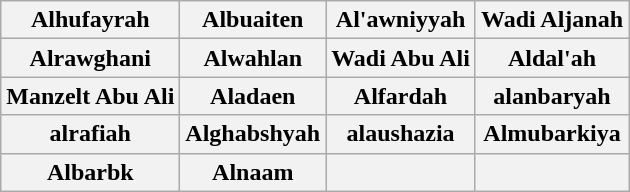<table class="wikitable">
<tr>
<th>Alhufayrah</th>
<th>Albuaiten</th>
<th>Al'awniyyah</th>
<th>Wadi Aljanah</th>
</tr>
<tr>
<th>Alrawghani</th>
<th>Alwahlan</th>
<th>Wadi Abu Ali</th>
<th>Aldal'ah</th>
</tr>
<tr>
<th>Manzelt Abu Ali</th>
<th>Aladaen</th>
<th>Alfardah</th>
<th>alanbaryah</th>
</tr>
<tr>
<th>alrafiah</th>
<th>Alghabshyah</th>
<th>alaushazia</th>
<th>Almubarkiya</th>
</tr>
<tr>
<th>Albarbk</th>
<th>Alnaam</th>
<th></th>
<th></th>
</tr>
</table>
